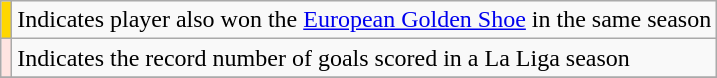<table class="wikitable">
<tr>
<td scope="row" style="background:#FFD700"></td>
<td>Indicates player also won the <a href='#'>European Golden Shoe</a> in the same season</td>
</tr>
<tr>
<td scope="row" style="background:mistyrose"></td>
<td>Indicates the record number of goals scored in a La Liga season</td>
</tr>
<tr>
</tr>
</table>
